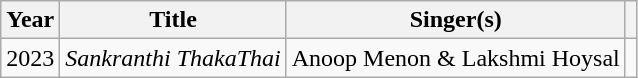<table class="wikitable plainrowheaders sortable">
<tr>
<th scope="col">Year</th>
<th scope="col">Title</th>
<th scope="col">Singer(s)</th>
<th scope="col" class="unsortable"></th>
</tr>
<tr>
<td>2023</td>
<td><em>Sankranthi ThakaThai</em></td>
<td>Anoop Menon & Lakshmi Hoysal</td>
<td></td>
</tr>
</table>
